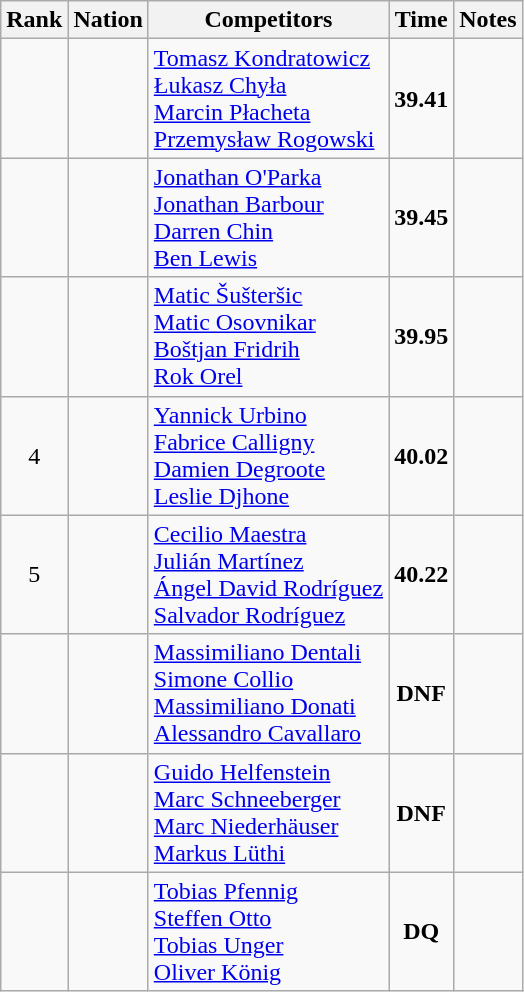<table class="wikitable sortable" style="text-align:center">
<tr>
<th>Rank</th>
<th>Nation</th>
<th>Competitors</th>
<th>Time</th>
<th>Notes</th>
</tr>
<tr>
<td></td>
<td align=left></td>
<td align=left><a href='#'>Tomasz Kondratowicz</a><br><a href='#'>Łukasz Chyła</a><br><a href='#'>Marcin Płacheta</a><br><a href='#'>Przemysław Rogowski</a></td>
<td><strong>39.41</strong></td>
<td></td>
</tr>
<tr>
<td></td>
<td align=left></td>
<td align=left><a href='#'>Jonathan O'Parka</a><br><a href='#'>Jonathan Barbour</a><br><a href='#'>Darren Chin</a><br><a href='#'>Ben Lewis</a></td>
<td><strong>39.45</strong></td>
<td></td>
</tr>
<tr>
<td></td>
<td align=left></td>
<td align=left><a href='#'>Matic Šušteršic</a><br><a href='#'>Matic Osovnikar</a><br><a href='#'>Boštjan Fridrih</a><br><a href='#'>Rok Orel</a></td>
<td><strong>39.95</strong></td>
<td></td>
</tr>
<tr>
<td>4</td>
<td align=left></td>
<td align=left><a href='#'>Yannick Urbino</a><br><a href='#'>Fabrice Calligny</a><br><a href='#'>Damien Degroote</a><br><a href='#'>Leslie Djhone</a></td>
<td><strong>40.02</strong></td>
<td></td>
</tr>
<tr>
<td>5</td>
<td align=left></td>
<td align=left><a href='#'>Cecilio Maestra</a><br><a href='#'>Julián Martínez</a><br><a href='#'>Ángel David Rodríguez</a><br><a href='#'>Salvador Rodríguez</a></td>
<td><strong>40.22</strong></td>
<td></td>
</tr>
<tr>
<td></td>
<td align=left></td>
<td align=left><a href='#'>Massimiliano Dentali</a><br><a href='#'>Simone Collio</a><br><a href='#'>Massimiliano Donati</a><br><a href='#'>Alessandro Cavallaro</a></td>
<td><strong>DNF</strong></td>
<td></td>
</tr>
<tr>
<td></td>
<td align=left></td>
<td align=left><a href='#'>Guido Helfenstein</a><br><a href='#'>Marc Schneeberger</a><br><a href='#'>Marc Niederhäuser</a><br><a href='#'>Markus Lüthi</a></td>
<td><strong>DNF</strong></td>
<td></td>
</tr>
<tr>
<td></td>
<td align=left></td>
<td align=left><a href='#'>Tobias Pfennig</a><br><a href='#'>Steffen Otto</a><br><a href='#'>Tobias Unger</a><br><a href='#'>Oliver König</a></td>
<td><strong>DQ</strong></td>
<td></td>
</tr>
</table>
